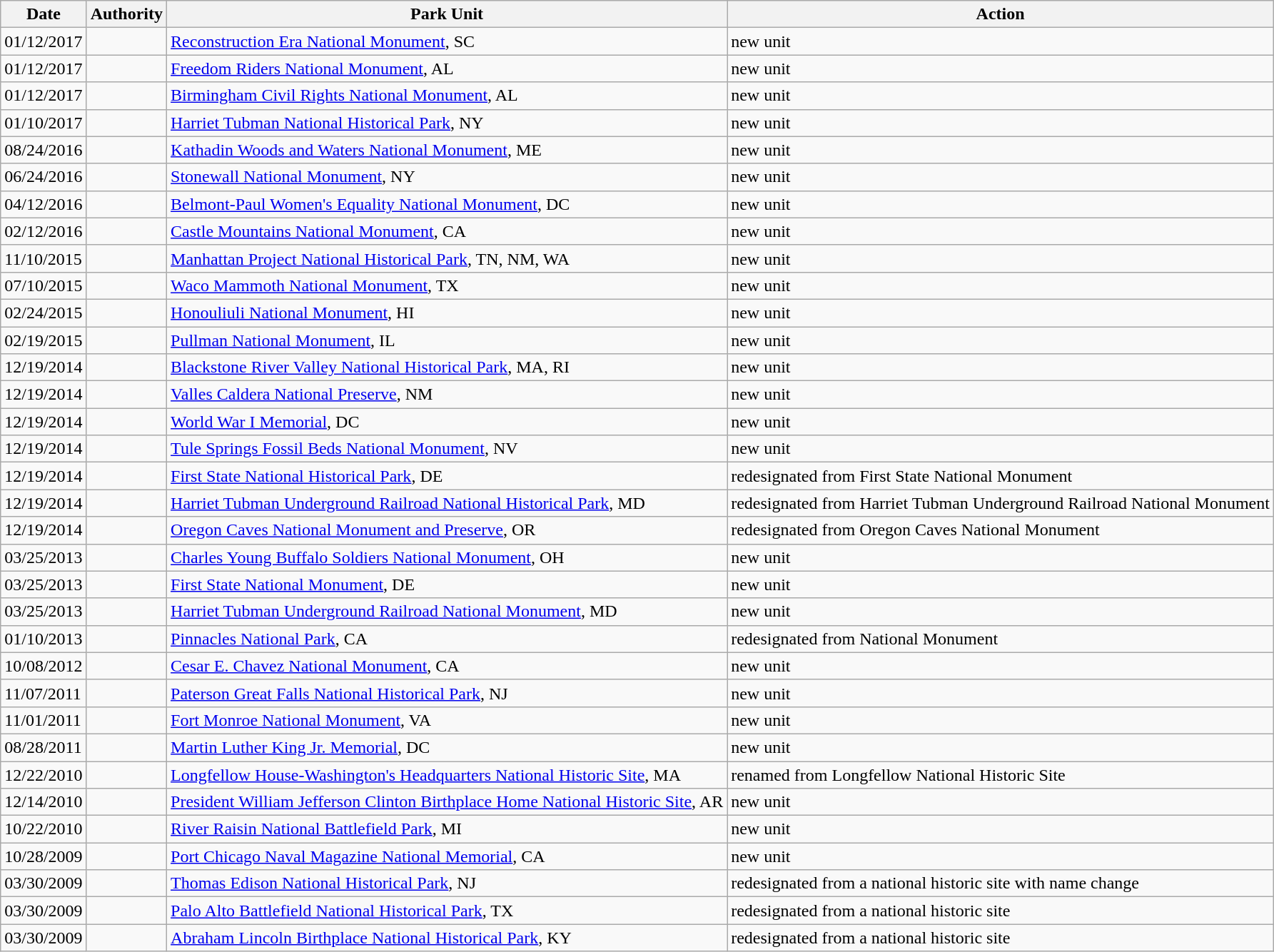<table class="wikitable">
<tr>
<th>Date</th>
<th>Authority</th>
<th>Park Unit</th>
<th>Action</th>
</tr>
<tr>
<td>01/12/2017</td>
<td></td>
<td><a href='#'>Reconstruction Era National Monument</a>, SC</td>
<td>new unit</td>
</tr>
<tr>
<td>01/12/2017</td>
<td></td>
<td><a href='#'>Freedom Riders National Monument</a>, AL</td>
<td>new unit</td>
</tr>
<tr>
<td>01/12/2017</td>
<td></td>
<td><a href='#'>Birmingham Civil Rights National Monument</a>, AL</td>
<td>new unit</td>
</tr>
<tr>
<td>01/10/2017</td>
<td></td>
<td><a href='#'>Harriet Tubman National Historical Park</a>, NY</td>
<td>new unit</td>
</tr>
<tr>
<td>08/24/2016</td>
<td></td>
<td><a href='#'>Kathadin Woods and Waters National Monument</a>, ME</td>
<td>new unit</td>
</tr>
<tr>
<td>06/24/2016</td>
<td></td>
<td><a href='#'>Stonewall National Monument</a>, NY</td>
<td>new unit</td>
</tr>
<tr>
<td>04/12/2016</td>
<td></td>
<td><a href='#'>Belmont-Paul Women's Equality National Monument</a>, DC</td>
<td>new unit</td>
</tr>
<tr>
<td>02/12/2016</td>
<td></td>
<td><a href='#'>Castle Mountains National Monument</a>, CA</td>
<td>new unit</td>
</tr>
<tr>
<td>11/10/2015</td>
<td></td>
<td><a href='#'>Manhattan Project National Historical Park</a>, TN, NM, WA</td>
<td>new unit</td>
</tr>
<tr>
<td>07/10/2015</td>
<td></td>
<td><a href='#'>Waco Mammoth National Monument</a>, TX</td>
<td>new unit</td>
</tr>
<tr>
<td>02/24/2015</td>
<td></td>
<td><a href='#'>Honouliuli National Monument</a>, HI</td>
<td>new unit</td>
</tr>
<tr>
<td>02/19/2015</td>
<td></td>
<td><a href='#'>Pullman National Monument</a>, IL</td>
<td>new unit</td>
</tr>
<tr>
<td>12/19/2014</td>
<td></td>
<td><a href='#'>Blackstone River Valley National Historical Park</a>, MA, RI</td>
<td>new unit</td>
</tr>
<tr>
<td>12/19/2014</td>
<td></td>
<td><a href='#'>Valles Caldera National Preserve</a>, NM</td>
<td>new unit</td>
</tr>
<tr>
<td>12/19/2014</td>
<td></td>
<td><a href='#'>World War I Memorial</a>, DC</td>
<td>new unit</td>
</tr>
<tr>
<td>12/19/2014</td>
<td></td>
<td><a href='#'>Tule Springs Fossil Beds National Monument</a>, NV</td>
<td>new unit</td>
</tr>
<tr>
<td>12/19/2014</td>
<td></td>
<td><a href='#'>First State National Historical Park</a>, DE</td>
<td>redesignated from First State National Monument</td>
</tr>
<tr>
<td>12/19/2014</td>
<td></td>
<td><a href='#'>Harriet Tubman Underground Railroad National Historical Park</a>, MD</td>
<td>redesignated from Harriet Tubman Underground Railroad National Monument</td>
</tr>
<tr>
<td>12/19/2014</td>
<td></td>
<td><a href='#'>Oregon Caves National Monument and Preserve</a>, OR</td>
<td>redesignated from Oregon Caves National Monument</td>
</tr>
<tr>
<td>03/25/2013</td>
<td></td>
<td><a href='#'>Charles Young Buffalo Soldiers National Monument</a>, OH</td>
<td>new unit</td>
</tr>
<tr>
<td>03/25/2013</td>
<td></td>
<td><a href='#'>First State National Monument</a>, DE</td>
<td>new unit</td>
</tr>
<tr>
<td>03/25/2013</td>
<td></td>
<td><a href='#'>Harriet Tubman Underground Railroad National Monument</a>, MD</td>
<td>new unit</td>
</tr>
<tr>
<td>01/10/2013</td>
<td></td>
<td><a href='#'>Pinnacles National Park</a>, CA</td>
<td>redesignated from National Monument</td>
</tr>
<tr>
<td>10/08/2012</td>
<td></td>
<td><a href='#'>Cesar E. Chavez National Monument</a>, CA</td>
<td>new unit</td>
</tr>
<tr>
<td>11/07/2011</td>
<td></td>
<td><a href='#'>Paterson Great Falls National Historical Park</a>, NJ</td>
<td>new unit</td>
</tr>
<tr>
<td>11/01/2011</td>
<td></td>
<td><a href='#'>Fort Monroe National Monument</a>, VA</td>
<td>new unit</td>
</tr>
<tr>
<td>08/28/2011</td>
<td></td>
<td><a href='#'>Martin Luther King Jr. Memorial</a>, DC</td>
<td>new unit</td>
</tr>
<tr>
<td>12/22/2010</td>
<td></td>
<td><a href='#'>Longfellow House-Washington's Headquarters National Historic Site</a>, MA</td>
<td>renamed from Longfellow National Historic Site</td>
</tr>
<tr>
<td>12/14/2010</td>
<td></td>
<td><a href='#'>President William Jefferson Clinton Birthplace Home National Historic Site</a>, AR</td>
<td>new unit</td>
</tr>
<tr>
<td>10/22/2010</td>
<td></td>
<td><a href='#'>River Raisin National Battlefield Park</a>, MI</td>
<td>new unit</td>
</tr>
<tr>
<td>10/28/2009</td>
<td></td>
<td><a href='#'>Port Chicago Naval Magazine National Memorial</a>, CA</td>
<td>new unit</td>
</tr>
<tr>
<td>03/30/2009</td>
<td></td>
<td><a href='#'>Thomas Edison National Historical Park</a>, NJ</td>
<td>redesignated from a national historic site with name change</td>
</tr>
<tr>
<td>03/30/2009</td>
<td></td>
<td><a href='#'>Palo Alto Battlefield National Historical Park</a>, TX</td>
<td>redesignated from a national historic site</td>
</tr>
<tr>
<td>03/30/2009</td>
<td></td>
<td><a href='#'>Abraham Lincoln Birthplace National Historical Park</a>, KY</td>
<td>redesignated from a national historic site</td>
</tr>
</table>
